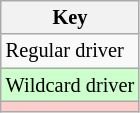<table class="wikitable" style="font-size: 85%;">
<tr>
<th colspan=2>Key</th>
</tr>
<tr>
<td>Regular driver</td>
</tr>
<tr style="background:#ccffcc;">
<td>Wildcard driver</td>
</tr>
<tr style="background:#ffcccc;">
<td></td>
</tr>
</table>
